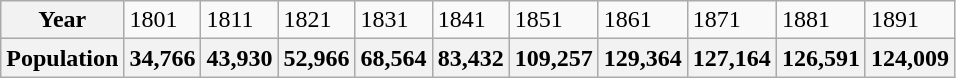<table class="wikitable">
<tr>
<th>Year</th>
<td>1801</td>
<td>1811</td>
<td>1821</td>
<td>1831</td>
<td>1841</td>
<td>1851</td>
<td>1861</td>
<td>1871</td>
<td>1881</td>
<td>1891</td>
</tr>
<tr>
<th>Population</th>
<th>34,766</th>
<th>43,930</th>
<th>52,966</th>
<th>68,564</th>
<th>83,432</th>
<th>109,257</th>
<th>129,364</th>
<th>127,164</th>
<th>126,591</th>
<th>124,009</th>
</tr>
</table>
